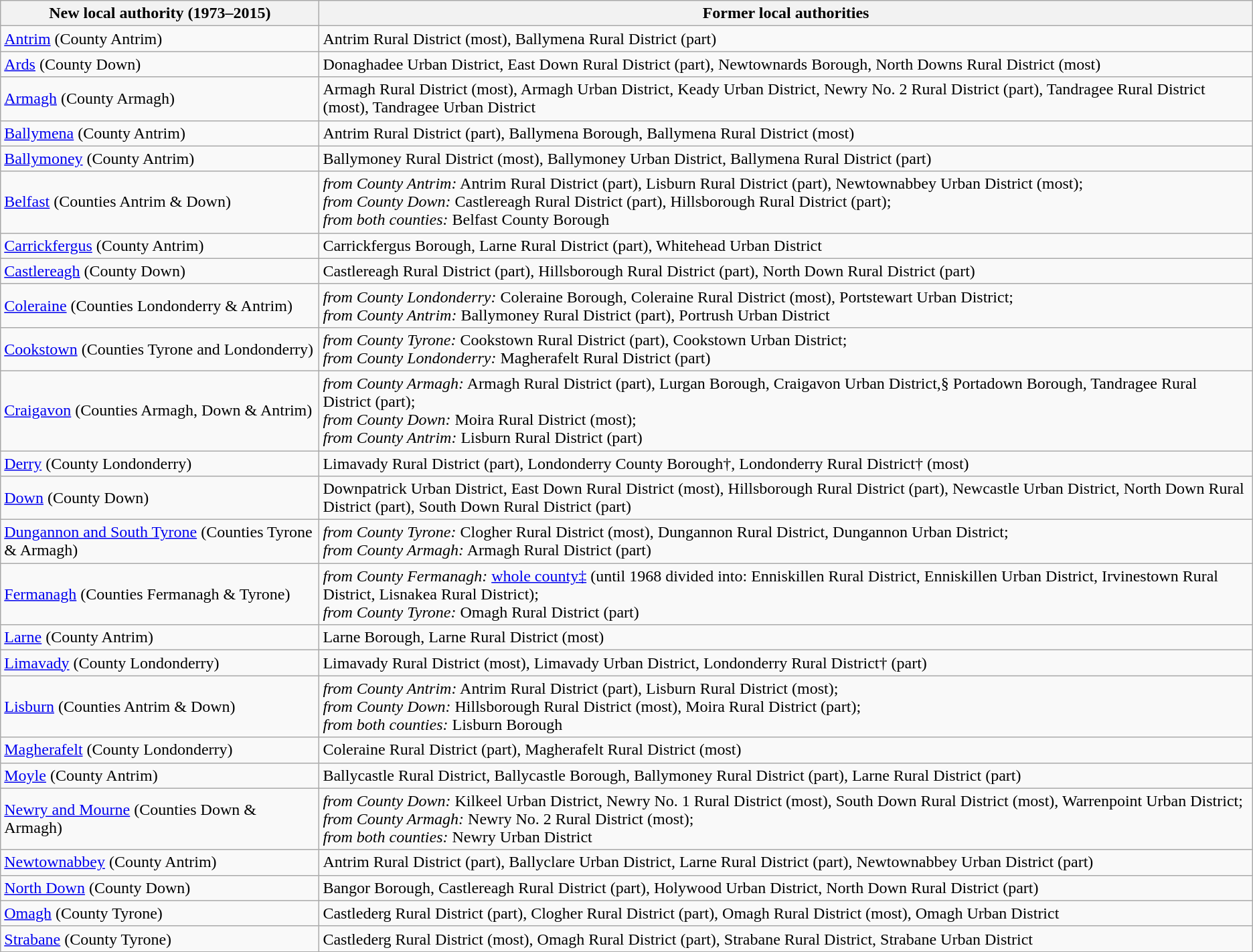<table class="wikitable">
<tr>
<th>New local authority (1973–2015)</th>
<th>Former local authorities</th>
</tr>
<tr>
<td><a href='#'>Antrim</a> (County Antrim)</td>
<td>Antrim Rural District (most), Ballymena Rural District (part)</td>
</tr>
<tr>
<td><a href='#'>Ards</a> (County Down)</td>
<td>Donaghadee Urban District, East Down Rural District (part), Newtownards Borough, North Downs Rural District (most)</td>
</tr>
<tr>
<td><a href='#'>Armagh</a> (County Armagh)</td>
<td>Armagh Rural District (most), Armagh Urban District, Keady Urban District, Newry No. 2 Rural District (part), Tandragee Rural District (most), Tandragee Urban District</td>
</tr>
<tr>
<td><a href='#'>Ballymena</a> (County Antrim)</td>
<td>Antrim Rural District (part), Ballymena Borough, Ballymena Rural District (most)</td>
</tr>
<tr>
<td><a href='#'>Ballymoney</a> (County Antrim)</td>
<td>Ballymoney Rural District (most), Ballymoney Urban District, Ballymena Rural District (part)</td>
</tr>
<tr>
<td><a href='#'>Belfast</a> (Counties Antrim & Down)</td>
<td><em>from County Antrim:</em> Antrim Rural District (part), Lisburn Rural District (part), Newtownabbey Urban District (most); <br><em>from County Down:</em> Castlereagh Rural District (part), Hillsborough Rural District (part); <br><em>from both counties:</em> Belfast County Borough</td>
</tr>
<tr>
<td><a href='#'>Carrickfergus</a> (County Antrim)</td>
<td>Carrickfergus Borough, Larne Rural District (part), Whitehead Urban District</td>
</tr>
<tr>
<td><a href='#'>Castlereagh</a> (County Down)</td>
<td>Castlereagh Rural District (part), Hillsborough Rural District (part), North Down Rural District (part)</td>
</tr>
<tr>
<td><a href='#'>Coleraine</a> (Counties Londonderry & Antrim)</td>
<td><em>from County Londonderry:</em> Coleraine Borough, Coleraine Rural District (most), Portstewart Urban District; <br><em>from County Antrim:</em> Ballymoney Rural District (part), Portrush Urban District</td>
</tr>
<tr>
<td><a href='#'>Cookstown</a> (Counties Tyrone and Londonderry)</td>
<td><em>from County Tyrone:</em> Cookstown Rural District (part), Cookstown Urban District; <br><em>from County Londonderry:</em> Magherafelt Rural District (part)</td>
</tr>
<tr>
<td><a href='#'>Craigavon</a> (Counties Armagh, Down & Antrim)</td>
<td><em>from County Armagh:</em> Armagh Rural District (part), Lurgan Borough, Craigavon Urban District,§ Portadown Borough, Tandragee Rural District (part); <br><em>from County Down:</em> Moira Rural District (most); <br><em>from County Antrim:</em> Lisburn Rural District (part)</td>
</tr>
<tr>
<td><a href='#'>Derry</a> (County Londonderry)</td>
<td>Limavady Rural District (part), Londonderry County Borough†, Londonderry Rural District† (most)</td>
</tr>
<tr>
<td><a href='#'>Down</a> (County Down)</td>
<td>Downpatrick Urban District, East Down Rural District (most), Hillsborough Rural District (part), Newcastle Urban District, North Down Rural District (part), South Down Rural District (part)</td>
</tr>
<tr>
<td><a href='#'>Dungannon and South Tyrone</a> (Counties Tyrone & Armagh)</td>
<td><em>from County Tyrone:</em> Clogher Rural District (most), Dungannon Rural District, Dungannon Urban District; <br><em>from County Armagh:</em> Armagh Rural District (part)</td>
</tr>
<tr>
<td><a href='#'>Fermanagh</a> (Counties Fermanagh & Tyrone)</td>
<td><em>from County Fermanagh:</em> <a href='#'>whole county‡</a> (until 1968 divided into: Enniskillen Rural District, Enniskillen Urban District, Irvinestown Rural District, Lisnakea Rural District); <br><em>from County Tyrone:</em> Omagh Rural District (part)</td>
</tr>
<tr>
<td><a href='#'>Larne</a> (County Antrim)</td>
<td>Larne Borough, Larne Rural District (most)</td>
</tr>
<tr>
<td><a href='#'>Limavady</a> (County Londonderry)</td>
<td>Limavady Rural District (most), Limavady Urban District, Londonderry Rural District† (part)</td>
</tr>
<tr>
<td><a href='#'>Lisburn</a> (Counties Antrim & Down)</td>
<td><em>from County Antrim:</em> Antrim Rural District (part), Lisburn Rural District (most); <br><em>from County Down:</em> Hillsborough Rural District (most), Moira Rural District (part); <br><em>from both counties:</em> Lisburn Borough</td>
</tr>
<tr>
<td><a href='#'>Magherafelt</a> (County Londonderry)</td>
<td>Coleraine Rural District (part), Magherafelt Rural District (most)</td>
</tr>
<tr>
<td><a href='#'>Moyle</a> (County Antrim)</td>
<td>Ballycastle Rural District, Ballycastle Borough, Ballymoney Rural District (part), Larne Rural District (part)</td>
</tr>
<tr>
<td><a href='#'>Newry and Mourne</a> (Counties Down & Armagh)</td>
<td><em>from County Down:</em> Kilkeel Urban District, Newry No. 1 Rural District (most), South Down Rural District (most), Warrenpoint Urban District; <br><em>from County Armagh:</em> Newry No. 2 Rural District (most); <br><em>from both counties:</em> Newry Urban District</td>
</tr>
<tr>
<td><a href='#'>Newtownabbey</a> (County Antrim)</td>
<td>Antrim Rural District (part), Ballyclare Urban District, Larne Rural District (part), Newtownabbey Urban District (part)</td>
</tr>
<tr>
<td><a href='#'>North Down</a> (County Down)</td>
<td>Bangor Borough, Castlereagh Rural District (part), Holywood Urban District, North Down Rural District (part)</td>
</tr>
<tr>
<td><a href='#'>Omagh</a> (County Tyrone)</td>
<td>Castlederg Rural District (part), Clogher Rural District (part), Omagh Rural District (most), Omagh Urban District</td>
</tr>
<tr>
<td><a href='#'>Strabane</a> (County Tyrone)</td>
<td>Castlederg Rural District (most), Omagh Rural District (part), Strabane Rural District, Strabane Urban District</td>
</tr>
</table>
